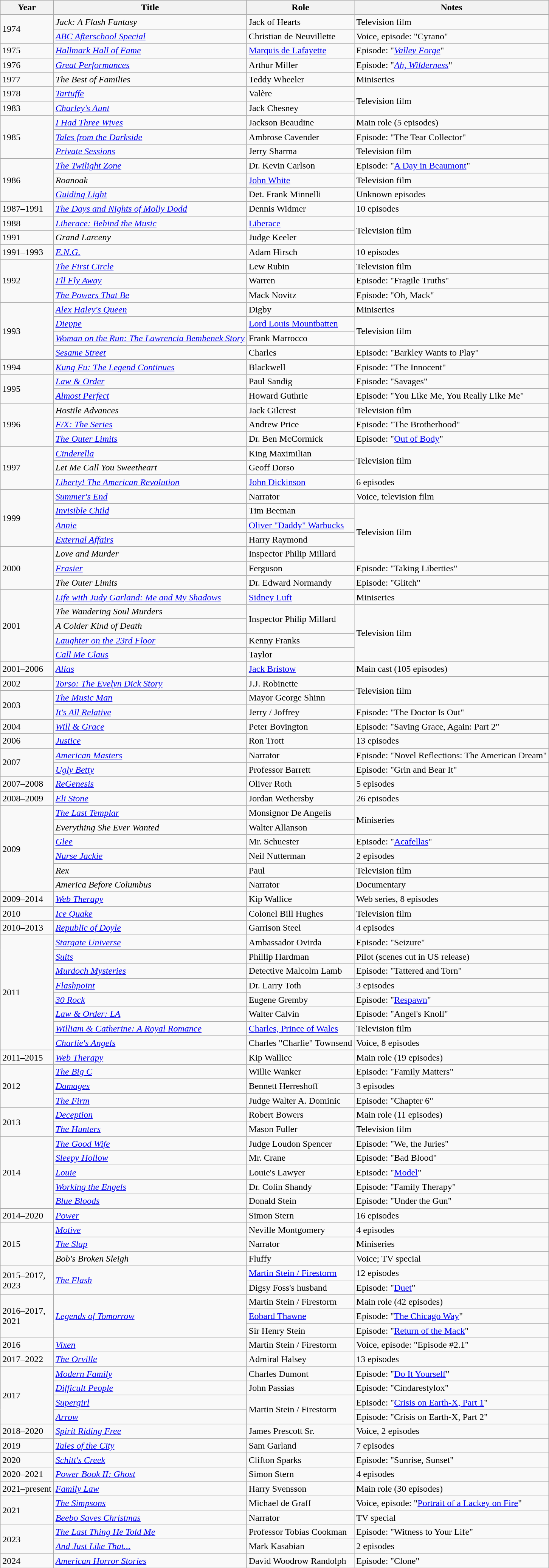<table class="wikitable sortable">
<tr>
<th>Year</th>
<th>Title</th>
<th>Role</th>
<th class="unsortable">Notes</th>
</tr>
<tr>
<td rowspan=2>1974</td>
<td><em>Jack: A Flash Fantasy</em></td>
<td>Jack of Hearts</td>
<td>Television film</td>
</tr>
<tr>
<td><em><a href='#'>ABC Afterschool Special</a></em></td>
<td>Christian de Neuvillette</td>
<td>Voice, episode: "Cyrano"</td>
</tr>
<tr>
<td>1975</td>
<td><em><a href='#'>Hallmark Hall of Fame</a></em></td>
<td><a href='#'>Marquis de Lafayette</a></td>
<td>Episode: "<a href='#'><em>Valley Forge</em></a>"</td>
</tr>
<tr>
<td>1976</td>
<td><em><a href='#'>Great Performances</a></em></td>
<td>Arthur Miller</td>
<td>Episode: "<a href='#'><em>Ah, Wilderness</em></a>"</td>
</tr>
<tr>
<td>1977</td>
<td data-sort-value="Best of Families, The"><em>The Best of Families</em></td>
<td>Teddy Wheeler</td>
<td>Miniseries</td>
</tr>
<tr>
<td>1978</td>
<td><em><a href='#'>Tartuffe</a></em></td>
<td>Valère</td>
<td rowspan="2">Television film</td>
</tr>
<tr>
<td>1983</td>
<td><em><a href='#'>Charley's Aunt</a></em></td>
<td>Jack Chesney</td>
</tr>
<tr>
<td rowspan=3>1985</td>
<td><em><a href='#'>I Had Three Wives</a></em></td>
<td>Jackson Beaudine</td>
<td>Main role (5 episodes)</td>
</tr>
<tr>
<td><em><a href='#'>Tales from the Darkside</a></em></td>
<td>Ambrose Cavender</td>
<td>Episode: "The Tear Collector"</td>
</tr>
<tr>
<td><em><a href='#'>Private Sessions</a></em></td>
<td>Jerry Sharma</td>
<td>Television film</td>
</tr>
<tr>
<td rowspan=3>1986</td>
<td data-sort-value="Twilight Zone, The"><em><a href='#'>The Twilight Zone</a></em></td>
<td>Dr. Kevin Carlson</td>
<td>Episode: "<a href='#'>A Day in Beaumont</a>"</td>
</tr>
<tr>
<td><em>Roanoak</em></td>
<td><a href='#'>John White</a></td>
<td>Television film</td>
</tr>
<tr>
<td><em><a href='#'>Guiding Light</a></em></td>
<td>Det. Frank Minnelli</td>
<td>Unknown episodes</td>
</tr>
<tr>
<td>1987–1991</td>
<td data-sort-value="Days and Nights of Molly Dodd, The"><em><a href='#'>The Days and Nights of Molly Dodd</a></em></td>
<td>Dennis Widmer</td>
<td>10 episodes</td>
</tr>
<tr>
<td>1988</td>
<td><em><a href='#'>Liberace: Behind the Music</a></em></td>
<td><a href='#'>Liberace</a></td>
<td rowspan="2">Television film</td>
</tr>
<tr>
<td>1991</td>
<td><em>Grand Larceny</em></td>
<td>Judge Keeler</td>
</tr>
<tr>
<td>1991–1993</td>
<td><em><a href='#'>E.N.G.</a></em></td>
<td>Adam Hirsch</td>
<td>10 episodes</td>
</tr>
<tr>
<td rowspan=3>1992</td>
<td data-sort-value="First Circle, The"><em><a href='#'>The First Circle</a></em></td>
<td>Lew Rubin</td>
<td>Television film</td>
</tr>
<tr>
<td><em><a href='#'>I'll Fly Away</a></em></td>
<td>Warren</td>
<td>Episode: "Fragile Truths"</td>
</tr>
<tr>
<td data-sort-value="Powers That Be, The"><em><a href='#'>The Powers That Be</a></em></td>
<td>Mack Novitz</td>
<td>Episode: "Oh, Mack"</td>
</tr>
<tr>
<td rowspan=4>1993</td>
<td><em><a href='#'>Alex Haley's Queen</a></em></td>
<td>Digby</td>
<td>Miniseries</td>
</tr>
<tr>
<td><em><a href='#'>Dieppe</a></em></td>
<td><a href='#'>Lord Louis Mountbatten</a></td>
<td rowspan=2>Television film</td>
</tr>
<tr>
<td><em><a href='#'>Woman on the Run: The Lawrencia Bembenek Story</a></em></td>
<td>Frank Marrocco</td>
</tr>
<tr>
<td><em><a href='#'>Sesame Street</a></em></td>
<td>Charles</td>
<td>Episode: "Barkley Wants to Play"</td>
</tr>
<tr>
<td>1994</td>
<td><em><a href='#'>Kung Fu: The Legend Continues</a></em></td>
<td>Blackwell</td>
<td>Episode: "The Innocent"</td>
</tr>
<tr>
<td rowspan=2>1995</td>
<td><em><a href='#'>Law & Order</a></em></td>
<td>Paul Sandig</td>
<td>Episode: "Savages"</td>
</tr>
<tr>
<td><em><a href='#'>Almost Perfect</a></em></td>
<td>Howard Guthrie</td>
<td>Episode: "You Like Me, You Really Like Me"</td>
</tr>
<tr>
<td rowspan=3>1996</td>
<td><em>Hostile Advances</em></td>
<td>Jack Gilcrest</td>
<td>Television film</td>
</tr>
<tr>
<td><em><a href='#'>F/X: The Series</a></em></td>
<td>Andrew Price</td>
<td>Episode: "The Brotherhood"</td>
</tr>
<tr>
<td data-sort-value="Outer Limits, The"><em><a href='#'>The Outer Limits</a></em></td>
<td>Dr. Ben McCormick</td>
<td>Episode: "<a href='#'>Out of Body</a>"</td>
</tr>
<tr>
<td rowspan=3>1997</td>
<td><em><a href='#'>Cinderella</a></em></td>
<td>King Maximilian</td>
<td rowspan=2>Television film</td>
</tr>
<tr>
<td><em>Let Me Call You Sweetheart</em></td>
<td>Geoff Dorso</td>
</tr>
<tr>
<td><em><a href='#'>Liberty! The American Revolution</a></em></td>
<td><a href='#'>John Dickinson</a></td>
<td>6 episodes</td>
</tr>
<tr>
<td rowspan=4>1999</td>
<td><em><a href='#'>Summer's End</a></em></td>
<td>Narrator</td>
<td>Voice, television film</td>
</tr>
<tr>
<td><em><a href='#'>Invisible Child</a></em></td>
<td>Tim Beeman</td>
<td rowspan=4>Television film</td>
</tr>
<tr>
<td><em><a href='#'>Annie</a></em></td>
<td><a href='#'>Oliver "Daddy" Warbucks</a></td>
</tr>
<tr>
<td><em><a href='#'>External Affairs</a></em></td>
<td>Harry Raymond</td>
</tr>
<tr>
<td rowspan=3>2000</td>
<td><em>Love and Murder</em></td>
<td>Inspector Philip Millard</td>
</tr>
<tr>
<td><em><a href='#'>Frasier</a></em></td>
<td>Ferguson</td>
<td>Episode: "Taking Liberties"</td>
</tr>
<tr>
<td data-sort-value="Outer Limits, The"><em>The Outer Limits</em></td>
<td>Dr. Edward Normandy</td>
<td>Episode: "Glitch"</td>
</tr>
<tr>
<td rowspan=5>2001</td>
<td><em><a href='#'>Life with Judy Garland: Me and My Shadows</a></em></td>
<td><a href='#'>Sidney Luft</a></td>
<td>Miniseries</td>
</tr>
<tr>
<td data-sort-value="Wandering Soul Murders, The"><em>The Wandering Soul Murders</em></td>
<td rowspan="2">Inspector Philip Millard</td>
<td rowspan="4">Television film</td>
</tr>
<tr>
<td data-sort-value="Colder Kind of Death, A"><em>A Colder Kind of Death</em></td>
</tr>
<tr>
<td><em><a href='#'>Laughter on the 23rd Floor</a></em></td>
<td>Kenny Franks</td>
</tr>
<tr>
<td><em><a href='#'>Call Me Claus</a></em></td>
<td>Taylor</td>
</tr>
<tr>
<td>2001–2006</td>
<td><em><a href='#'>Alias</a></em></td>
<td><a href='#'>Jack Bristow</a></td>
<td>Main cast (105 episodes)</td>
</tr>
<tr>
<td>2002</td>
<td><em><a href='#'>Torso: The Evelyn Dick Story</a></em></td>
<td>J.J. Robinette</td>
<td rowspan=2>Television film</td>
</tr>
<tr>
<td rowspan=2>2003</td>
<td data-sort-value="Music Man, The"><em><a href='#'>The Music Man</a></em></td>
<td>Mayor George Shinn</td>
</tr>
<tr>
<td><em><a href='#'>It's All Relative</a></em></td>
<td>Jerry / Joffrey</td>
<td>Episode: "The Doctor Is Out"</td>
</tr>
<tr>
<td>2004</td>
<td><em><a href='#'>Will & Grace</a></em></td>
<td>Peter Bovington</td>
<td>Episode: "Saving Grace, Again: Part 2"</td>
</tr>
<tr>
<td>2006</td>
<td><em><a href='#'>Justice</a></em></td>
<td>Ron Trott</td>
<td>13 episodes</td>
</tr>
<tr>
<td rowspan=2>2007</td>
<td><em><a href='#'>American Masters</a></em></td>
<td>Narrator</td>
<td>Episode: "Novel Reflections: The American Dream"</td>
</tr>
<tr>
<td><em><a href='#'>Ugly Betty</a></em></td>
<td>Professor Barrett</td>
<td>Episode: "Grin and Bear It"</td>
</tr>
<tr>
<td>2007–2008</td>
<td><em><a href='#'>ReGenesis</a></em></td>
<td>Oliver Roth</td>
<td>5 episodes</td>
</tr>
<tr>
<td>2008–2009</td>
<td><em><a href='#'>Eli Stone</a></em></td>
<td>Jordan Wethersby</td>
<td>26 episodes</td>
</tr>
<tr>
<td rowspan=6>2009</td>
<td data-sort-value="Last Templar, The"><em><a href='#'>The Last Templar</a></em></td>
<td>Monsignor De Angelis</td>
<td rowspan=2>Miniseries</td>
</tr>
<tr>
<td><em>Everything She Ever Wanted</em></td>
<td>Walter Allanson</td>
</tr>
<tr>
<td><em><a href='#'>Glee</a></em></td>
<td>Mr. Schuester</td>
<td>Episode: "<a href='#'>Acafellas</a>"</td>
</tr>
<tr>
<td><em><a href='#'>Nurse Jackie</a></em></td>
<td>Neil Nutterman</td>
<td>2 episodes</td>
</tr>
<tr>
<td><em>Rex</em></td>
<td>Paul</td>
<td>Television film</td>
</tr>
<tr>
<td><em>America Before Columbus</em></td>
<td>Narrator</td>
<td>Documentary</td>
</tr>
<tr>
<td>2009–2014</td>
<td><em><a href='#'>Web Therapy</a></em></td>
<td>Kip Wallice</td>
<td>Web series, 8 episodes</td>
</tr>
<tr>
<td>2010</td>
<td><em><a href='#'>Ice Quake</a></em></td>
<td>Colonel Bill Hughes</td>
<td>Television film</td>
</tr>
<tr>
<td>2010–2013</td>
<td><em><a href='#'>Republic of Doyle</a></em></td>
<td>Garrison Steel</td>
<td>4 episodes</td>
</tr>
<tr>
<td rowspan=8>2011</td>
<td><em><a href='#'>Stargate Universe</a></em></td>
<td>Ambassador Ovirda</td>
<td>Episode: "Seizure"</td>
</tr>
<tr>
<td><em><a href='#'>Suits</a></em></td>
<td>Phillip Hardman</td>
<td>Pilot (scenes cut in US release)</td>
</tr>
<tr>
<td><em><a href='#'>Murdoch Mysteries</a></em></td>
<td>Detective Malcolm Lamb</td>
<td>Episode: "Tattered and Torn"</td>
</tr>
<tr>
<td><em><a href='#'>Flashpoint</a></em></td>
<td>Dr. Larry Toth</td>
<td>3 episodes</td>
</tr>
<tr>
<td><em><a href='#'>30 Rock</a></em></td>
<td>Eugene Gremby</td>
<td>Episode: "<a href='#'>Respawn</a>"</td>
</tr>
<tr>
<td><em><a href='#'>Law & Order: LA</a></em></td>
<td>Walter Calvin</td>
<td>Episode: "Angel's Knoll"</td>
</tr>
<tr>
<td><em><a href='#'>William & Catherine: A Royal Romance</a></em></td>
<td><a href='#'>Charles, Prince of Wales</a></td>
<td>Television film</td>
</tr>
<tr>
<td><em><a href='#'>Charlie's Angels</a></em></td>
<td>Charles "Charlie" Townsend</td>
<td>Voice, 8 episodes</td>
</tr>
<tr>
<td>2011–2015</td>
<td><em><a href='#'>Web Therapy</a></em></td>
<td>Kip Wallice</td>
<td>Main role (19 episodes)</td>
</tr>
<tr>
<td rowspan=3>2012</td>
<td data-sort-value="Big C, The"><em><a href='#'>The Big C</a></em></td>
<td>Willie Wanker</td>
<td>Episode: "Family Matters"</td>
</tr>
<tr>
<td><em><a href='#'>Damages</a></em></td>
<td>Bennett Herreshoff</td>
<td>3 episodes</td>
</tr>
<tr>
<td data-sort-value="Firm, The"><em><a href='#'>The Firm</a></em></td>
<td>Judge Walter A. Dominic</td>
<td>Episode: "Chapter 6"</td>
</tr>
<tr>
<td rowspan=2>2013</td>
<td><em><a href='#'>Deception</a></em></td>
<td>Robert Bowers</td>
<td>Main role (11 episodes)</td>
</tr>
<tr>
<td data-sort-value="Hunters, The"><em><a href='#'>The Hunters</a></em></td>
<td>Mason Fuller</td>
<td>Television film</td>
</tr>
<tr>
<td rowspan=5>2014</td>
<td data-sort-value="Good Wife, The"><em><a href='#'>The Good Wife</a></em></td>
<td>Judge Loudon Spencer</td>
<td>Episode: "We, the Juries"</td>
</tr>
<tr>
<td><em><a href='#'>Sleepy Hollow</a></em></td>
<td>Mr. Crane</td>
<td>Episode: "Bad Blood"</td>
</tr>
<tr>
<td><em><a href='#'>Louie</a></em></td>
<td>Louie's Lawyer</td>
<td>Episode: "<a href='#'>Model</a>"</td>
</tr>
<tr>
<td><em><a href='#'>Working the Engels</a></em></td>
<td>Dr. Colin Shandy</td>
<td>Episode: "Family Therapy"</td>
</tr>
<tr>
<td><em><a href='#'>Blue Bloods</a></em></td>
<td>Donald Stein</td>
<td>Episode: "Under the Gun"</td>
</tr>
<tr>
<td>2014–2020</td>
<td><em><a href='#'>Power</a></em></td>
<td>Simon Stern</td>
<td>16 episodes</td>
</tr>
<tr>
<td rowspan="3">2015</td>
<td><em><a href='#'>Motive</a></em></td>
<td>Neville Montgomery</td>
<td>4 episodes</td>
</tr>
<tr>
<td data-sort-value="Slap, The"><em><a href='#'>The Slap</a></em></td>
<td>Narrator</td>
<td>Miniseries</td>
</tr>
<tr>
<td><em>Bob's Broken Sleigh</em></td>
<td>Fluffy</td>
<td>Voice; TV special</td>
</tr>
<tr>
<td rowspan=2>2015–2017,<br>2023</td>
<td rowspan=2 data-sort-value="Flash, The"><em><a href='#'>The Flash</a></em></td>
<td><a href='#'>Martin Stein / Firestorm</a></td>
<td>12 episodes</td>
</tr>
<tr>
<td>Digsy Foss's husband</td>
<td>Episode: "<a href='#'>Duet</a>"</td>
</tr>
<tr>
<td rowspan=3>2016–2017,<br>2021</td>
<td rowspan=3><em><a href='#'>Legends of Tomorrow</a></em></td>
<td>Martin Stein / Firestorm</td>
<td>Main role (42 episodes)</td>
</tr>
<tr>
<td><a href='#'>Eobard Thawne</a></td>
<td>Episode: "<a href='#'>The Chicago Way</a>"</td>
</tr>
<tr>
<td>Sir Henry Stein</td>
<td>Episode: "<a href='#'>Return of the Mack</a>"</td>
</tr>
<tr>
<td>2016</td>
<td><em><a href='#'>Vixen</a></em></td>
<td>Martin Stein / Firestorm</td>
<td>Voice, episode: "Episode #2.1"</td>
</tr>
<tr>
<td>2017–2022</td>
<td data-sort-value="Orville, The"><em><a href='#'>The Orville</a></em></td>
<td>Admiral Halsey</td>
<td>13 episodes</td>
</tr>
<tr>
<td rowspan=4>2017</td>
<td><em><a href='#'>Modern Family</a></em></td>
<td>Charles Dumont</td>
<td>Episode: "<a href='#'>Do It Yourself</a>"</td>
</tr>
<tr>
<td><em><a href='#'>Difficult People</a></em></td>
<td>John Passias</td>
<td>Episode: "Cindarestylox"</td>
</tr>
<tr>
<td><em><a href='#'>Supergirl</a></em></td>
<td rowspan=2>Martin Stein / Firestorm</td>
<td>Episode: "<a href='#'>Crisis on Earth-X, Part 1</a>"</td>
</tr>
<tr>
<td><em><a href='#'>Arrow</a></em></td>
<td>Episode: "Crisis on Earth-X, Part 2"</td>
</tr>
<tr>
<td>2018–2020</td>
<td><em><a href='#'>Spirit Riding Free</a></em></td>
<td>James Prescott Sr.</td>
<td>Voice, 2 episodes</td>
</tr>
<tr>
<td>2019</td>
<td><em><a href='#'>Tales of the City</a></em></td>
<td>Sam Garland</td>
<td>7 episodes</td>
</tr>
<tr>
<td>2020</td>
<td><em><a href='#'>Schitt's Creek</a></em></td>
<td>Clifton Sparks</td>
<td>Episode: "Sunrise, Sunset"</td>
</tr>
<tr>
<td>2020–2021</td>
<td><em><a href='#'>Power Book II: Ghost</a></em></td>
<td>Simon Stern</td>
<td>4 episodes</td>
</tr>
<tr>
<td>2021–present</td>
<td><em><a href='#'>Family Law</a></em></td>
<td>Harry Svensson</td>
<td>Main role (30 episodes)</td>
</tr>
<tr>
<td rowspan=2>2021</td>
<td data-sort-value="Simpsons, The"><em><a href='#'>The Simpsons</a></em></td>
<td>Michael de Graff</td>
<td>Voice, episode: "<a href='#'>Portrait of a Lackey on Fire</a>"</td>
</tr>
<tr>
<td><em><a href='#'>Beebo Saves Christmas</a></em></td>
<td>Narrator</td>
<td>TV special</td>
</tr>
<tr>
<td rowspan=2>2023</td>
<td data-sort-value="Last Thing He Told Me, The"><em><a href='#'>The Last Thing He Told Me</a></em></td>
<td>Professor Tobias Cookman</td>
<td>Episode: "Witness to Your Life"</td>
</tr>
<tr>
<td><em><a href='#'>And Just Like That...</a></em></td>
<td>Mark Kasabian</td>
<td>2 episodes</td>
</tr>
<tr>
<td>2024</td>
<td><em><a href='#'>American Horror Stories</a></em></td>
<td>David Woodrow Randolph</td>
<td>Episode: "Clone"</td>
</tr>
</table>
